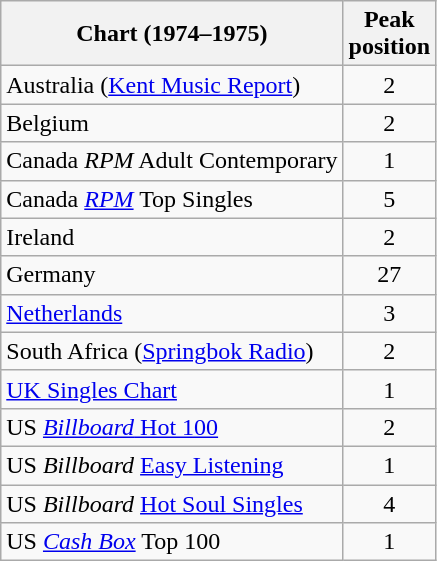<table class="wikitable sortable">
<tr>
<th>Chart (1974–1975)</th>
<th>Peak<br>position</th>
</tr>
<tr>
<td>Australia (<a href='#'>Kent Music Report</a>)</td>
<td style="text-align:center;">2</td>
</tr>
<tr>
<td>Belgium</td>
<td style="text-align:center;">2</td>
</tr>
<tr>
<td>Canada <em>RPM</em> Adult Contemporary</td>
<td style="text-align:center;">1</td>
</tr>
<tr>
<td>Canada <em><a href='#'>RPM</a></em> Top Singles</td>
<td style="text-align:center;">5</td>
</tr>
<tr>
<td>Ireland</td>
<td style="text-align:center;">2</td>
</tr>
<tr>
<td>Germany</td>
<td style="text-align:center;">27</td>
</tr>
<tr>
<td><a href='#'>Netherlands</a></td>
<td style="text-align:center;">3</td>
</tr>
<tr>
<td>South Africa (<a href='#'>Springbok Radio</a>)</td>
<td align="center">2</td>
</tr>
<tr>
<td><a href='#'>UK Singles Chart</a></td>
<td style="text-align:center;">1</td>
</tr>
<tr>
<td>US <a href='#'><em>Billboard</em> Hot 100</a></td>
<td style="text-align:center;">2</td>
</tr>
<tr>
<td>US <em>Billboard</em> <a href='#'>Easy Listening</a></td>
<td style="text-align:center;">1</td>
</tr>
<tr>
<td>US <em>Billboard</em> <a href='#'>Hot Soul Singles</a></td>
<td style="text-align:center;">4</td>
</tr>
<tr>
<td>US <em><a href='#'>Cash Box</a></em> Top 100</td>
<td style="text-align:center;">1</td>
</tr>
</table>
